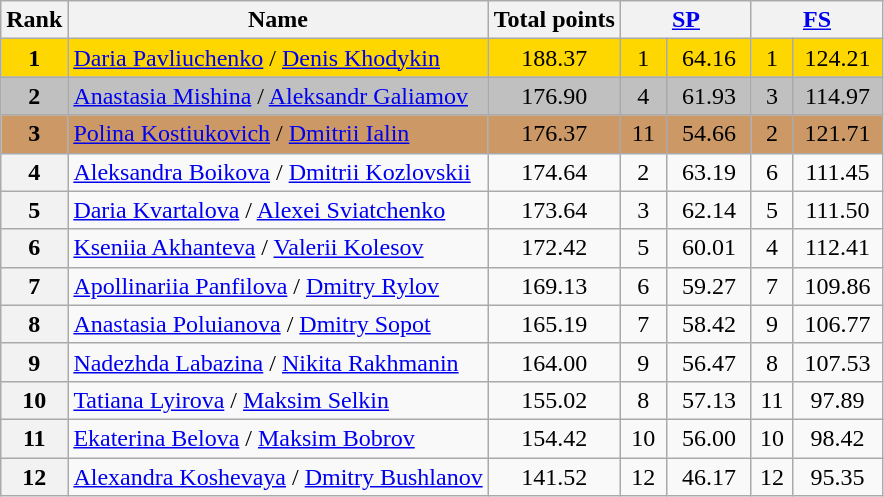<table class="wikitable sortable">
<tr>
<th>Rank</th>
<th>Name</th>
<th>Total points</th>
<th colspan="2" width="80px"><a href='#'>SP</a></th>
<th colspan="2" width="80px"><a href='#'>FS</a></th>
</tr>
<tr bgcolor="gold">
<td align="center"><strong>1</strong></td>
<td><a href='#'>Daria Pavliuchenko</a> / <a href='#'>Denis Khodykin</a></td>
<td align="center">188.37</td>
<td align="center">1</td>
<td align="center">64.16</td>
<td align="center">1</td>
<td align="center">124.21</td>
</tr>
<tr bgcolor="silver">
<td align="center"><strong>2</strong></td>
<td><a href='#'>Anastasia Mishina</a> / <a href='#'>Aleksandr Galiamov</a></td>
<td align="center">176.90</td>
<td align="center">4</td>
<td align="center">61.93</td>
<td align="center">3</td>
<td align="center">114.97</td>
</tr>
<tr bgcolor="cc9966">
<td align="center"><strong>3</strong></td>
<td><a href='#'>Polina Kostiukovich</a> / <a href='#'>Dmitrii Ialin</a></td>
<td align="center">176.37</td>
<td align="center">11</td>
<td align="center">54.66</td>
<td align="center">2</td>
<td align="center">121.71</td>
</tr>
<tr>
<th>4</th>
<td><a href='#'>Aleksandra Boikova</a> / <a href='#'>Dmitrii Kozlovskii</a></td>
<td align="center">174.64</td>
<td align="center">2</td>
<td align="center">63.19</td>
<td align="center">6</td>
<td align="center">111.45</td>
</tr>
<tr>
<th>5</th>
<td><a href='#'>Daria Kvartalova</a> / <a href='#'>Alexei Sviatchenko</a></td>
<td align="center">173.64</td>
<td align="center">3</td>
<td align="center">62.14</td>
<td align="center">5</td>
<td align="center">111.50</td>
</tr>
<tr>
<th>6</th>
<td><a href='#'>Kseniia Akhanteva</a> / <a href='#'>Valerii Kolesov</a></td>
<td align="center">172.42</td>
<td align="center">5</td>
<td align="center">60.01</td>
<td align="center">4</td>
<td align="center">112.41</td>
</tr>
<tr>
<th>7</th>
<td><a href='#'>Apollinariia Panfilova</a> / <a href='#'>Dmitry Rylov</a></td>
<td align="center">169.13</td>
<td align="center">6</td>
<td align="center">59.27</td>
<td align="center">7</td>
<td align="center">109.86</td>
</tr>
<tr>
<th>8</th>
<td><a href='#'>Anastasia Poluianova</a> / <a href='#'>Dmitry Sopot</a></td>
<td align="center">165.19</td>
<td align="center">7</td>
<td align="center">58.42</td>
<td align="center">9</td>
<td align="center">106.77</td>
</tr>
<tr>
<th>9</th>
<td><a href='#'>Nadezhda Labazina</a> / <a href='#'>Nikita Rakhmanin</a></td>
<td align="center">164.00</td>
<td align="center">9</td>
<td align="center">56.47</td>
<td align="center">8</td>
<td align="center">107.53</td>
</tr>
<tr>
<th>10</th>
<td><a href='#'>Tatiana Lyirova</a> / <a href='#'>Maksim Selkin</a></td>
<td align="center">155.02</td>
<td align="center">8</td>
<td align="center">57.13</td>
<td align="center">11</td>
<td align="center">97.89</td>
</tr>
<tr>
<th>11</th>
<td><a href='#'>Ekaterina Belova</a> / <a href='#'>Maksim Bobrov</a></td>
<td align="center">154.42</td>
<td align="center">10</td>
<td align="center">56.00</td>
<td align="center">10</td>
<td align="center">98.42</td>
</tr>
<tr>
<th>12</th>
<td><a href='#'>Alexandra Koshevaya</a> / <a href='#'>Dmitry Bushlanov</a></td>
<td align="center">141.52</td>
<td align="center">12</td>
<td align="center">46.17</td>
<td align="center">12</td>
<td align="center">95.35</td>
</tr>
</table>
